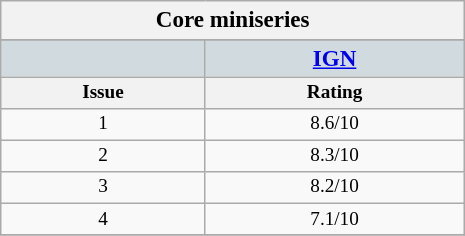<table class="wikitable infobox" style="float: right; width: 24.2em; font-size: 80%; text-align: center; margin:0.5em 0 0.5em 1em; padding:0;" cellpadding="0" cellspacing="0" Matthew Mueller of comicbook.com gave the fourth issue 4 out of 5 stars.>
<tr>
<th colspan="4" style="font-size:120%;">Core miniseries</th>
</tr>
<tr>
</tr>
<tr>
<th style="background:#d1dbdf;font-size:120%;"></th>
<th style="background:#d1dbdf;font-size:120%;"><a href='#'>IGN</a></th>
</tr>
<tr>
<th>Issue</th>
<th colspan="2">Rating</th>
</tr>
<tr>
<td>1</td>
<td>8.6/10</td>
</tr>
<tr>
<td>2</td>
<td>8.3/10</td>
</tr>
<tr>
<td>3</td>
<td>8.2/10</td>
</tr>
<tr>
<td>4</td>
<td>7.1/10</td>
</tr>
<tr>
</tr>
</table>
